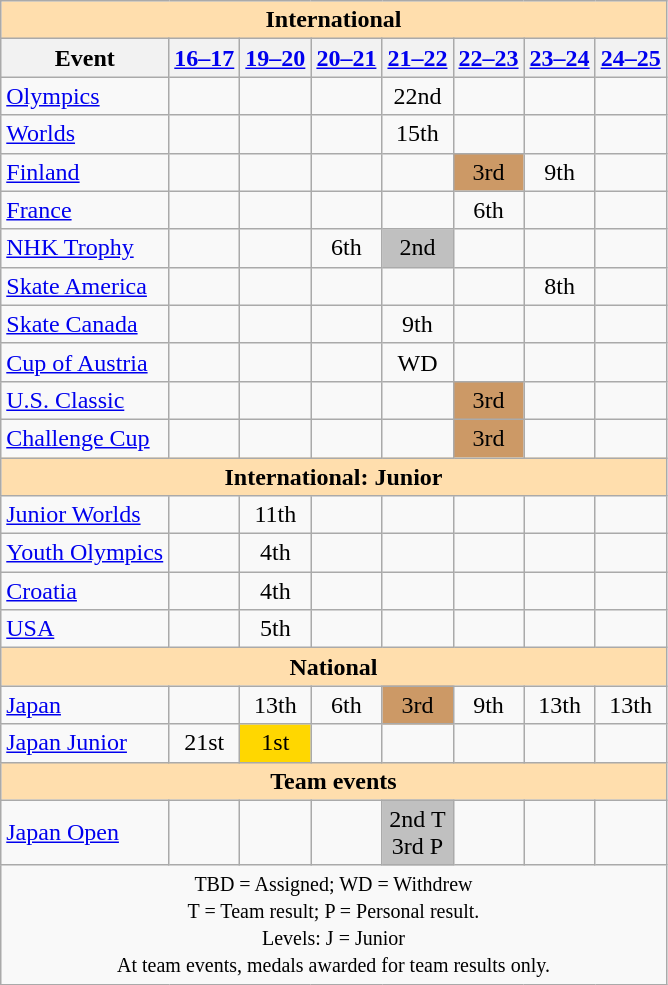<table class="wikitable" style="text-align:center">
<tr>
<th style="background-color: #ffdead; " colspan=8 align=center>International</th>
</tr>
<tr>
<th>Event</th>
<th><a href='#'>16–17</a></th>
<th><a href='#'>19–20</a></th>
<th><a href='#'>20–21</a></th>
<th><a href='#'>21–22</a></th>
<th><a href='#'>22–23</a></th>
<th><a href='#'>23–24</a></th>
<th><a href='#'>24–25</a></th>
</tr>
<tr>
<td align=left><a href='#'>Olympics</a></td>
<td></td>
<td></td>
<td></td>
<td>22nd</td>
<td></td>
<td></td>
<td></td>
</tr>
<tr>
<td align=left><a href='#'>Worlds</a></td>
<td></td>
<td></td>
<td></td>
<td>15th</td>
<td></td>
<td></td>
<td></td>
</tr>
<tr>
<td align=left> <a href='#'>Finland</a></td>
<td></td>
<td></td>
<td></td>
<td></td>
<td bgcolor=cc9966>3rd</td>
<td>9th</td>
<td></td>
</tr>
<tr>
<td align=left> <a href='#'>France</a></td>
<td></td>
<td></td>
<td></td>
<td></td>
<td>6th</td>
<td></td>
<td></td>
</tr>
<tr>
<td align=left> <a href='#'>NHK Trophy</a></td>
<td></td>
<td></td>
<td>6th</td>
<td bgcolor=silver>2nd</td>
<td></td>
<td></td>
<td></td>
</tr>
<tr>
<td align=left> <a href='#'>Skate America</a></td>
<td></td>
<td></td>
<td></td>
<td></td>
<td></td>
<td>8th</td>
<td></td>
</tr>
<tr>
<td align=left> <a href='#'>Skate Canada</a></td>
<td></td>
<td></td>
<td></td>
<td>9th</td>
<td></td>
<td></td>
<td></td>
</tr>
<tr>
<td align=left> <a href='#'>Cup of Austria</a></td>
<td></td>
<td></td>
<td></td>
<td>WD</td>
<td></td>
<td></td>
<td></td>
</tr>
<tr>
<td align=left> <a href='#'>U.S. Classic</a></td>
<td></td>
<td></td>
<td></td>
<td></td>
<td bgcolor=cc9966>3rd</td>
<td></td>
<td></td>
</tr>
<tr>
<td align=left><a href='#'>Challenge Cup</a></td>
<td></td>
<td></td>
<td></td>
<td></td>
<td bgcolor=cc9966>3rd</td>
<td></td>
<td></td>
</tr>
<tr>
<th style="background-color: #ffdead; " colspan=8 align=center>International: Junior</th>
</tr>
<tr>
<td align=left><a href='#'>Junior Worlds</a></td>
<td></td>
<td>11th</td>
<td></td>
<td></td>
<td></td>
<td></td>
<td></td>
</tr>
<tr>
<td align=left><a href='#'>Youth Olympics</a></td>
<td></td>
<td>4th</td>
<td></td>
<td></td>
<td></td>
<td></td>
<td></td>
</tr>
<tr>
<td align=left> <a href='#'>Croatia</a></td>
<td></td>
<td>4th</td>
<td></td>
<td></td>
<td></td>
<td></td>
<td></td>
</tr>
<tr>
<td align=left> <a href='#'>USA</a></td>
<td></td>
<td>5th</td>
<td></td>
<td></td>
<td></td>
<td></td>
<td></td>
</tr>
<tr>
<th style="background-color: #ffdead;" colspan=8 align=center>National</th>
</tr>
<tr>
<td align=left><a href='#'>Japan</a></td>
<td></td>
<td>13th</td>
<td>6th</td>
<td bgcolor=cc9966>3rd</td>
<td>9th</td>
<td>13th</td>
<td>13th</td>
</tr>
<tr>
<td align=left><a href='#'>Japan Junior</a></td>
<td>21st</td>
<td bgcolor=gold>1st</td>
<td></td>
<td></td>
<td></td>
<td></td>
<td></td>
</tr>
<tr>
<th style="background-color: #ffdead;" colspan=8 align=center>Team events</th>
</tr>
<tr>
<td align=left><a href='#'>Japan Open</a></td>
<td></td>
<td></td>
<td></td>
<td bgcolor=silver>2nd T <br> 3rd P</td>
<td></td>
<td></td>
<td></td>
</tr>
<tr>
<td colspan=8 align=center><small> TBD = Assigned; WD = Withdrew <br> T = Team result; P = Personal result.<br> Levels: J = Junior <br> At team events, medals awarded for team results only. </small></td>
</tr>
</table>
